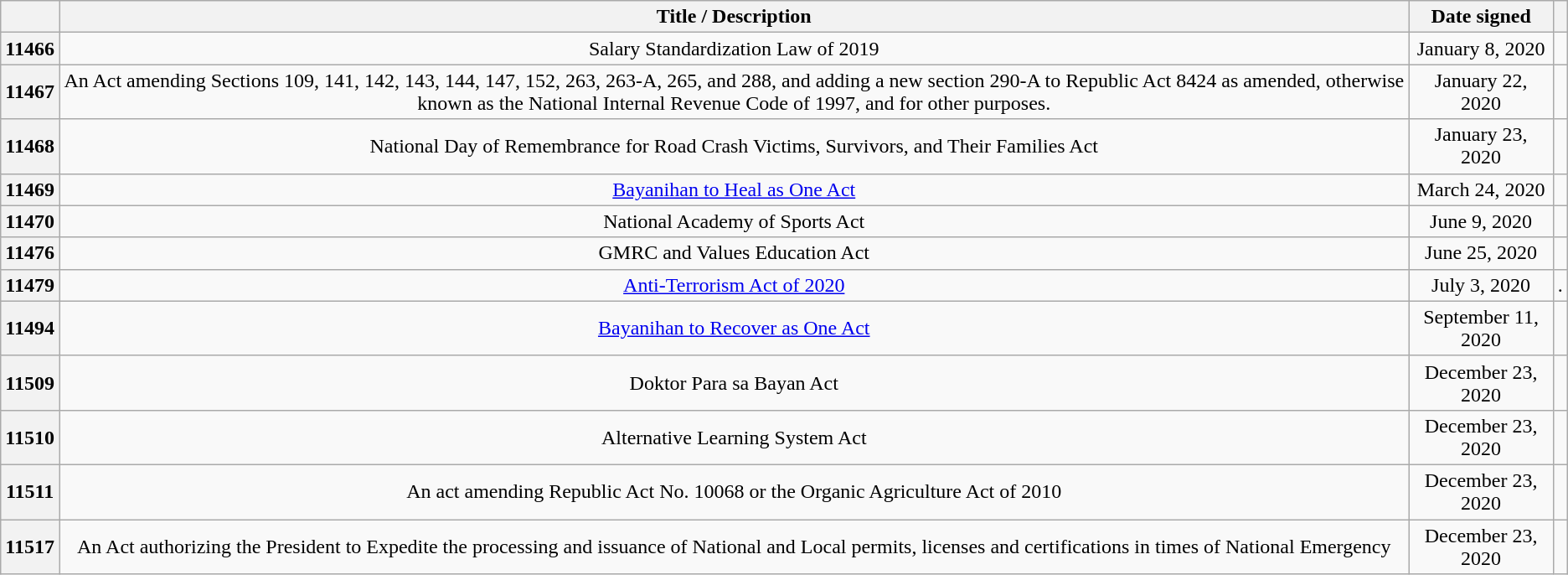<table class="wikitable sortable" style="text-align:center;">
<tr>
<th scope="col"></th>
<th scope="col">Title / Description</th>
<th scope="col">Date signed</th>
<th scope="col" class="unsortable"></th>
</tr>
<tr>
<th scope="row">11466</th>
<td>Salary Standardization Law of 2019</td>
<td>January 8, 2020</td>
<td></td>
</tr>
<tr>
<th scope="row">11467</th>
<td>An Act amending Sections 109, 141, 142, 143, 144, 147, 152, 263, 263-A, 265, and 288, and adding a new section 290-A to Republic Act 8424 as amended, otherwise known as the National Internal Revenue Code of 1997, and for other purposes.</td>
<td>January 22, 2020</td>
<td></td>
</tr>
<tr>
<th scope="row">11468</th>
<td>National Day of Remembrance for Road Crash Victims, Survivors, and Their Families Act</td>
<td>January 23, 2020</td>
<td></td>
</tr>
<tr>
<th scope="row">11469</th>
<td><a href='#'>Bayanihan to Heal as One Act</a></td>
<td>March 24, 2020</td>
<td></td>
</tr>
<tr>
<th scope="row">11470</th>
<td>National Academy of Sports Act</td>
<td>June 9, 2020</td>
<td></td>
</tr>
<tr>
<th scope="row">11476</th>
<td>GMRC and Values Education Act</td>
<td>June 25, 2020</td>
<td></td>
</tr>
<tr>
<th scope="row">11479</th>
<td><a href='#'>Anti-Terrorism Act of 2020</a></td>
<td>July 3, 2020</td>
<td>.</td>
</tr>
<tr>
<th scope="row">11494</th>
<td><a href='#'>Bayanihan to Recover as One Act</a></td>
<td>September 11, 2020</td>
<td></td>
</tr>
<tr>
<th scope="row">11509</th>
<td>Doktor Para sa Bayan Act</td>
<td>December 23, 2020</td>
<td></td>
</tr>
<tr>
<th scope="row">11510</th>
<td>Alternative Learning System Act</td>
<td>December 23, 2020</td>
<td></td>
</tr>
<tr>
<th scope="row">11511</th>
<td>An act amending Republic Act No. 10068 or the Organic Agriculture Act of 2010</td>
<td>December 23, 2020</td>
<td></td>
</tr>
<tr>
<th scope="row">11517</th>
<td>An Act authorizing the President to Expedite the processing and issuance of National and Local permits, licenses and certifications in times of National Emergency</td>
<td>December 23, 2020</td>
<td></td>
</tr>
</table>
